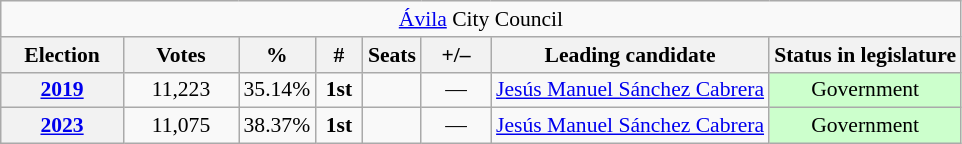<table class="wikitable" style="font-size:90%; text-align:center;">
<tr>
<td colspan="8" align="center"><a href='#'>Ávila</a> City Council</td>
</tr>
<tr>
<th width="75">Election</th>
<th width="70">Votes</th>
<th width="35">%</th>
<th width="25">#</th>
<th>Seats</th>
<th width="40">+/–</th>
<th>Leading candidate</th>
<th>Status in legislature</th>
</tr>
<tr>
<th><a href='#'>2019</a></th>
<td>11,223</td>
<td>35.14%</td>
<td><strong>1st</strong></td>
<td></td>
<td>—</td>
<td><a href='#'>Jesús Manuel Sánchez Cabrera</a></td>
<td style="background:#cfc;">Government</td>
</tr>
<tr>
<th><a href='#'>2023</a></th>
<td>11,075</td>
<td>38.37%</td>
<td><strong>1st</strong></td>
<td></td>
<td>—</td>
<td><a href='#'>Jesús Manuel Sánchez Cabrera</a></td>
<td style="background:#cfc;">Government</td>
</tr>
</table>
